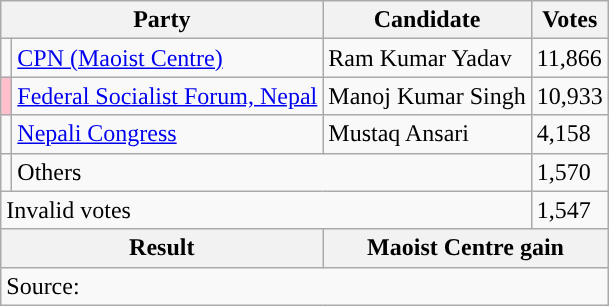<table class="wikitable">
<tr>
<th colspan="2">Party</th>
<th>Candidate</th>
<th>Votes</th>
</tr>
<tr>
<td style="background-color:"></td>
<td><a href='#'>CPN (Maoist Centre)</a></td>
<td>Ram Kumar Yadav</td>
<td>11,866</td>
</tr>
<tr>
<td style="background-color:pink"></td>
<td><a href='#'>Federal Socialist Forum, Nepal</a></td>
<td>Manoj Kumar Singh</td>
<td>10,933</td>
</tr>
<tr>
<td style="background-color:"></td>
<td><a href='#'>Nepali Congress</a></td>
<td>Mustaq Ansari</td>
<td>4,158</td>
</tr>
<tr>
<td></td>
<td colspan="2">Others</td>
<td>1,570</td>
</tr>
<tr>
<td colspan="3">Invalid votes</td>
<td>1,547</td>
</tr>
<tr>
<th colspan="2">Result</th>
<th colspan="2">Maoist Centre gain</th>
</tr>
<tr>
<td colspan="4">Source: </td>
</tr>
</table>
